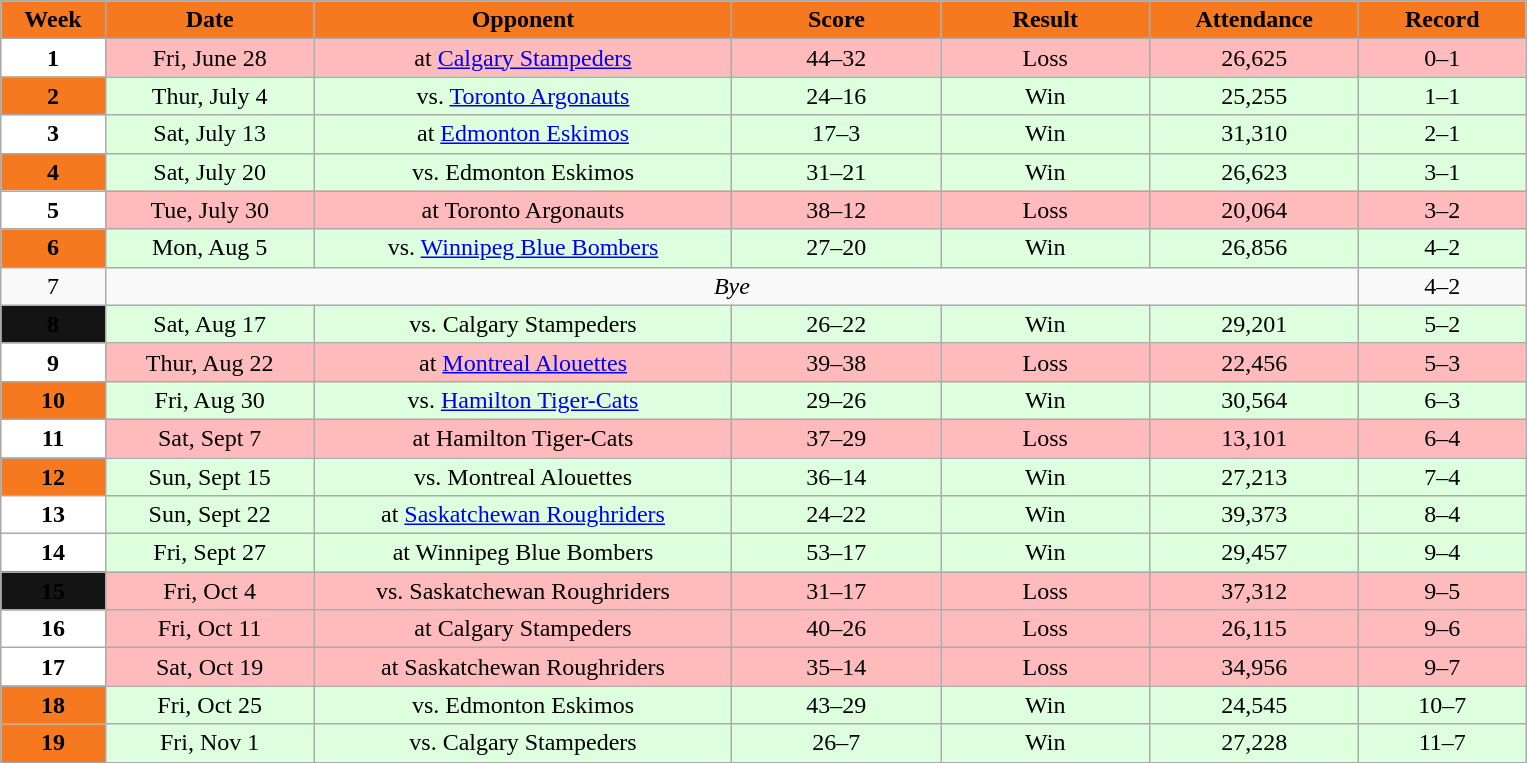<table class="wikitable sortable">
<tr>
<th style="background:#F6791F;color:black;"  width="5%">Week</th>
<th style="background:#F6791F;color:black;"  width="10%">Date</th>
<th style="background:#F6781F;color:black;"  width="20%">Opponent</th>
<th style="background:#F6781F;color:black;"  width="10%">Score</th>
<th style="background:#F6781F;color:black;"  width="10%">Result</th>
<th style="background:#F6781F;color:black;"  width="10%">Attendance</th>
<th style="background:#F6781F;color:black;"  width="8%">Record</th>
</tr>
<tr align="center" bgcolor="#ffbbbb">
<td style="text-align:center; background:white;"><span><strong>1</strong></span></td>
<td>Fri, June 28</td>
<td>at <a href='#'>Calgary Stampeders</a></td>
<td>44–32</td>
<td>Loss</td>
<td>26,625</td>
<td>0–1</td>
</tr>
<tr align="center" bgcolor="#ddffdd">
<td style="text-align:center; background:#F6791F;"><span><strong>2</strong></span></td>
<td>Thur, July 4</td>
<td>vs. <a href='#'>Toronto Argonauts</a></td>
<td>24–16</td>
<td>Win</td>
<td>25,255</td>
<td>1–1</td>
</tr>
<tr align="center" bgcolor="#ddffdd">
<td style="text-align:center; background:white;"><span><strong>3</strong></span></td>
<td>Sat, July 13</td>
<td>at <a href='#'>Edmonton Eskimos</a></td>
<td>17–3</td>
<td>Win</td>
<td>31,310</td>
<td>2–1</td>
</tr>
<tr align="center" bgcolor="#ddffdd">
<td style="text-align:center; background:#F6791F;"><span><strong>4</strong></span></td>
<td>Sat, July 20</td>
<td>vs. Edmonton Eskimos</td>
<td>31–21</td>
<td>Win</td>
<td>26,623</td>
<td>3–1</td>
</tr>
<tr align="center" bgcolor="#ffbbbb">
<td style="text-align:center; background:white;"><span><strong>5</strong></span></td>
<td>Tue, July 30</td>
<td>at Toronto Argonauts</td>
<td>38–12</td>
<td>Loss</td>
<td>20,064</td>
<td>3–2</td>
</tr>
<tr align="center" bgcolor="#ddffdd">
<td style="text-align:center; background:#F6791F;"><span><strong>6</strong></span></td>
<td>Mon, Aug 5</td>
<td>vs. <a href='#'>Winnipeg Blue Bombers</a></td>
<td>27–20</td>
<td>Win</td>
<td>26,856</td>
<td>4–2</td>
</tr>
<tr align="center">
<td>7</td>
<td colspan="5"><em>Bye</em></td>
<td>4–2</td>
</tr>
<tr align="center" bgcolor="#ddffdd">
<td style="text-align:center; background:#141414;"><span><strong>8</strong></span></td>
<td>Sat, Aug 17</td>
<td>vs. Calgary Stampeders</td>
<td>26–22</td>
<td>Win</td>
<td>29,201</td>
<td>5–2</td>
</tr>
<tr align="center" bgcolor="#ffbbbb">
<td style="text-align:center; background:white;"><span><strong>9</strong></span></td>
<td>Thur, Aug 22</td>
<td>at <a href='#'>Montreal Alouettes</a></td>
<td>39–38</td>
<td>Loss</td>
<td>22,456</td>
<td>5–3</td>
</tr>
<tr align="center" bgcolor="#ddffdd">
<td style="text-align:center; background:#F6791F;"><span><strong>10</strong></span></td>
<td>Fri, Aug 30</td>
<td>vs. <a href='#'>Hamilton Tiger-Cats</a></td>
<td>29–26</td>
<td>Win</td>
<td>30,564</td>
<td>6–3</td>
</tr>
<tr align="center" bgcolor="#ffbbbb">
<td style="text-align:center; background:white;"><span><strong>11</strong></span></td>
<td>Sat, Sept 7</td>
<td>at Hamilton Tiger-Cats</td>
<td>37–29</td>
<td>Loss</td>
<td>13,101</td>
<td>6–4</td>
</tr>
<tr align="center" bgcolor="#ddffdd">
<td style="text-align:center; background:#F6791F;"><span><strong>12</strong></span></td>
<td>Sun, Sept 15</td>
<td>vs. Montreal Alouettes</td>
<td>36–14</td>
<td>Win</td>
<td>27,213</td>
<td>7–4</td>
</tr>
<tr align="center" bgcolor="#ddffdd">
<td style="text-align:center; background:white;"><span><strong>13</strong></span></td>
<td>Sun, Sept 22</td>
<td>at <a href='#'>Saskatchewan Roughriders</a></td>
<td>24–22</td>
<td>Win</td>
<td>39,373</td>
<td>8–4</td>
</tr>
<tr align="center" bgcolor="#ddffdd">
<td style="text-align:center; background:white;"><span><strong>14</strong></span></td>
<td>Fri, Sept 27</td>
<td>at Winnipeg Blue Bombers</td>
<td>53–17</td>
<td>Win</td>
<td>29,457</td>
<td>9–4</td>
</tr>
<tr align="center" bgcolor="#ffbbbb">
<td style="text-align:center; background:#141414;"><span><strong>15</strong></span></td>
<td>Fri, Oct 4</td>
<td>vs. Saskatchewan Roughriders</td>
<td>31–17</td>
<td>Loss</td>
<td>37,312</td>
<td>9–5</td>
</tr>
<tr align="center" bgcolor="#ffbbbb">
<td style="text-align:center; background:white;"><span><strong>16</strong></span></td>
<td>Fri, Oct 11</td>
<td>at Calgary Stampeders</td>
<td>40–26</td>
<td>Loss</td>
<td>26,115</td>
<td>9–6</td>
</tr>
<tr align="center" bgcolor="#ffbbbb">
<td style="text-align:center; background:white;"><span><strong>17</strong></span></td>
<td>Sat, Oct 19</td>
<td>at Saskatchewan Roughriders</td>
<td>35–14</td>
<td>Loss</td>
<td>34,956</td>
<td>9–7</td>
</tr>
<tr align="center" bgcolor="#ddffdd">
<td style="text-align:center; background:#F6791F;"><span><strong>18</strong></span></td>
<td>Fri, Oct 25</td>
<td>vs. Edmonton Eskimos</td>
<td>43–29</td>
<td>Win</td>
<td>24,545</td>
<td>10–7</td>
</tr>
<tr align="center" bgcolor="#ddffdd">
<td style="text-align:center; background:#F6791F;"><span><strong>19</strong></span></td>
<td>Fri, Nov 1</td>
<td>vs. Calgary Stampeders</td>
<td>26–7</td>
<td>Win</td>
<td>27,228</td>
<td>11–7</td>
</tr>
<tr>
</tr>
</table>
